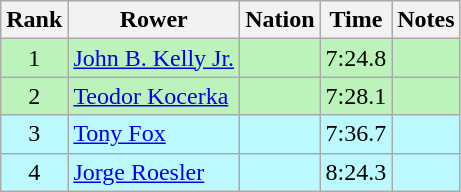<table class="wikitable sortable" style="text-align:center">
<tr>
<th>Rank</th>
<th>Rower</th>
<th>Nation</th>
<th>Time</th>
<th>Notes</th>
</tr>
<tr bgcolor=bbf3bb>
<td>1</td>
<td align=left><a href='#'>John B. Kelly Jr.</a></td>
<td align=left></td>
<td>7:24.8</td>
<td></td>
</tr>
<tr bgcolor=bbf3bb>
<td>2</td>
<td align=left><a href='#'>Teodor Kocerka</a></td>
<td align=left></td>
<td>7:28.1</td>
<td></td>
</tr>
<tr bgcolor=bbf9ff>
<td>3</td>
<td align=left><a href='#'>Tony Fox</a></td>
<td align=left></td>
<td>7:36.7</td>
<td></td>
</tr>
<tr bgcolor=bbf9ff>
<td>4</td>
<td align=left><a href='#'>Jorge Roesler</a></td>
<td align=left></td>
<td>8:24.3</td>
<td></td>
</tr>
</table>
